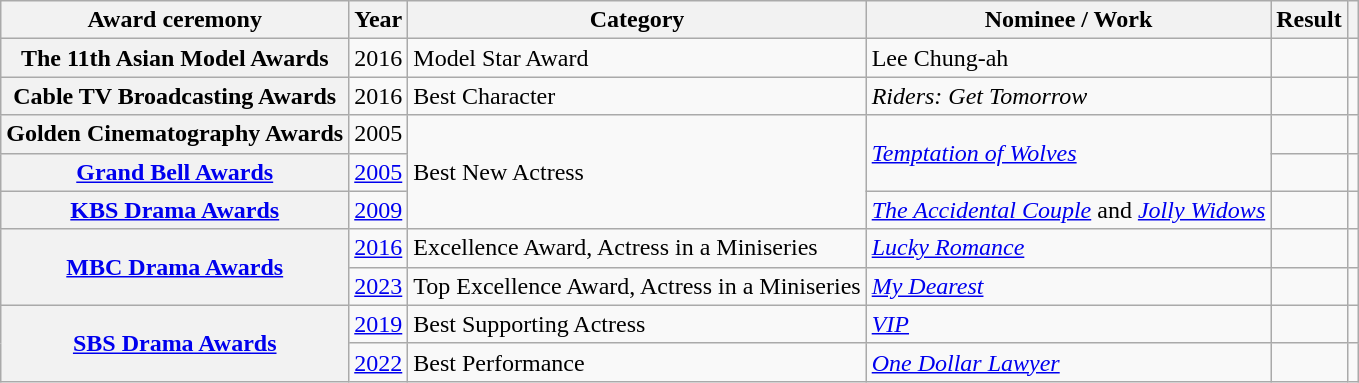<table class="wikitable plainrowheaders sortable">
<tr>
<th scope="col">Award ceremony</th>
<th scope="col">Year</th>
<th scope="col">Category</th>
<th scope="col">Nominee / Work</th>
<th scope="col">Result</th>
<th scope="col" class="unsortable"></th>
</tr>
<tr>
<th scope="row">The 11th Asian Model Awards</th>
<td style="text-align:center">2016</td>
<td>Model Star Award</td>
<td>Lee Chung-ah</td>
<td></td>
<td style="text-align:center"></td>
</tr>
<tr>
<th scope="row">Cable TV Broadcasting Awards</th>
<td style="text-align:center">2016</td>
<td>Best Character</td>
<td><em>Riders: Get Tomorrow</em></td>
<td></td>
<td style="text-align:center"></td>
</tr>
<tr>
<th scope="row">Golden Cinematography Awards</th>
<td style="text-align:center">2005</td>
<td rowspan="3">Best New Actress</td>
<td rowspan="2"><em><a href='#'>Temptation of Wolves</a></em></td>
<td></td>
<td style="text-align:center"></td>
</tr>
<tr>
<th scope="row"><a href='#'>Grand Bell Awards</a></th>
<td style="text-align:center"><a href='#'>2005</a></td>
<td></td>
<td style="text-align:center"></td>
</tr>
<tr>
<th scope="row"><a href='#'>KBS Drama Awards</a></th>
<td style="text-align:center"><a href='#'>2009</a></td>
<td><em><a href='#'>The Accidental Couple</a></em> and <em><a href='#'>Jolly Widows</a></em></td>
<td></td>
<td style="text-align:center"></td>
</tr>
<tr>
<th scope="row" rowspan="2"><a href='#'>MBC Drama Awards</a></th>
<td style="text-align:center"><a href='#'>2016</a></td>
<td>Excellence Award, Actress in a Miniseries</td>
<td><em><a href='#'>Lucky Romance</a></em></td>
<td></td>
<td style="text-align:center"></td>
</tr>
<tr>
<td style="text-align:center"><a href='#'>2023</a></td>
<td>Top Excellence Award, Actress in a Miniseries</td>
<td><em><a href='#'>My Dearest</a></em></td>
<td></td>
<td style="text-align:center"></td>
</tr>
<tr>
<th scope="row" rowspan="2"><a href='#'>SBS Drama Awards</a></th>
<td style="text-align:center"><a href='#'>2019</a></td>
<td>Best Supporting Actress</td>
<td><em><a href='#'>VIP</a></em></td>
<td></td>
<td style="text-align:center"></td>
</tr>
<tr>
<td style="text-align:center"><a href='#'>2022</a></td>
<td>Best Performance</td>
<td><em><a href='#'>One Dollar Lawyer</a></em></td>
<td></td>
<td style="text-align:center"></td>
</tr>
</table>
